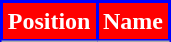<table class="wikitable sortable">
<tr>
<th style="background:#FF0000; color:#FFFFFF; border:2px solid #0000FF;" scope="col">Position</th>
<th style="background:#FF0000; color:#FFFFFF; border:2px solid #0000FF;" scope="col">Name</th>
</tr>
<tr>
</tr>
</table>
